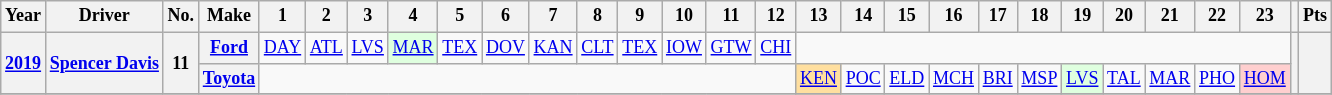<table class="wikitable" style="text-align:center; font-size:75%">
<tr>
<th>Year</th>
<th>Driver</th>
<th>No.</th>
<th>Make</th>
<th>1</th>
<th>2</th>
<th>3</th>
<th>4</th>
<th>5</th>
<th>6</th>
<th>7</th>
<th>8</th>
<th>9</th>
<th>10</th>
<th>11</th>
<th>12</th>
<th>13</th>
<th>14</th>
<th>15</th>
<th>16</th>
<th>17</th>
<th>18</th>
<th>19</th>
<th>20</th>
<th>21</th>
<th>22</th>
<th>23</th>
<th></th>
<th>Pts</th>
</tr>
<tr>
<th rowspan=2><a href='#'>2019</a></th>
<th rowspan=2><a href='#'>Spencer Davis</a></th>
<th rowspan=2>11</th>
<th><a href='#'>Ford</a></th>
<td><a href='#'>DAY</a></td>
<td><a href='#'>ATL</a></td>
<td><a href='#'>LVS</a></td>
<td style="background:#DFFFDF;"><a href='#'>MAR</a><br></td>
<td><a href='#'>TEX</a></td>
<td><a href='#'>DOV</a></td>
<td><a href='#'>KAN</a></td>
<td><a href='#'>CLT</a></td>
<td><a href='#'>TEX</a></td>
<td><a href='#'>IOW</a></td>
<td><a href='#'>GTW</a></td>
<td><a href='#'>CHI</a></td>
<td colspan=11></td>
<th rowspan=2></th>
<th rowspan=2></th>
</tr>
<tr>
<th><a href='#'>Toyota</a></th>
<td colspan=12></td>
<td style="background:#FFDF9F;"><a href='#'>KEN</a><br></td>
<td><a href='#'>POC</a></td>
<td><a href='#'>ELD</a></td>
<td><a href='#'>MCH</a></td>
<td><a href='#'>BRI</a></td>
<td><a href='#'>MSP</a></td>
<td style="background:#DFFFDF;"><a href='#'>LVS</a><br></td>
<td><a href='#'>TAL</a></td>
<td><a href='#'>MAR</a></td>
<td><a href='#'>PHO</a></td>
<td style="background:#FFCFCF;"><a href='#'>HOM</a><br></td>
</tr>
<tr>
</tr>
</table>
